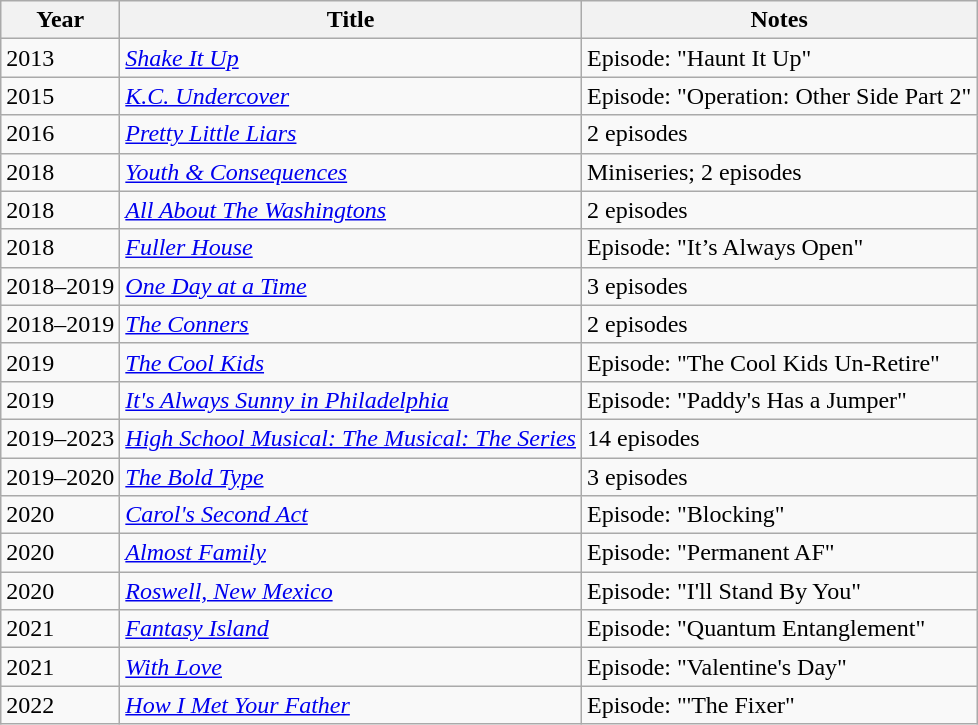<table class="wikitable sortable">
<tr>
<th>Year</th>
<th>Title</th>
<th class="unsortable">Notes</th>
</tr>
<tr>
<td>2013</td>
<td><em><a href='#'>Shake It Up</a></em></td>
<td>Episode: "Haunt It Up"</td>
</tr>
<tr>
<td>2015</td>
<td><em><a href='#'>K.C. Undercover</a></em></td>
<td>Episode: "Operation: Other Side Part 2"</td>
</tr>
<tr>
<td>2016</td>
<td><em><a href='#'>Pretty Little Liars</a></em></td>
<td>2 episodes</td>
</tr>
<tr>
<td>2018</td>
<td><em><a href='#'>Youth & Consequences</a></em></td>
<td>Miniseries; 2 episodes</td>
</tr>
<tr>
<td>2018</td>
<td><em><a href='#'>All About The Washingtons</a></em></td>
<td>2 episodes</td>
</tr>
<tr>
<td>2018</td>
<td><em><a href='#'>Fuller House</a></em></td>
<td>Episode: "It’s Always Open"</td>
</tr>
<tr>
<td>2018–2019</td>
<td><em><a href='#'>One Day at a Time</a></em></td>
<td>3 episodes</td>
</tr>
<tr>
<td>2018–2019</td>
<td><em><a href='#'>The Conners</a></em></td>
<td>2 episodes</td>
</tr>
<tr>
<td>2019</td>
<td><em><a href='#'>The Cool Kids</a></em></td>
<td>Episode: "The Cool Kids Un-Retire"</td>
</tr>
<tr>
<td>2019</td>
<td><em><a href='#'>It's Always Sunny in Philadelphia</a></em></td>
<td>Episode: "Paddy's Has a Jumper"</td>
</tr>
<tr>
<td>2019–2023</td>
<td><em><a href='#'>High School Musical: The Musical: The Series</a></em></td>
<td>14 episodes</td>
</tr>
<tr>
<td>2019–2020</td>
<td><em><a href='#'>The Bold Type</a></em></td>
<td>3 episodes</td>
</tr>
<tr>
<td>2020</td>
<td><em><a href='#'>Carol's Second Act</a></em></td>
<td>Episode: "Blocking"</td>
</tr>
<tr>
<td>2020</td>
<td><em><a href='#'>Almost Family</a></em></td>
<td>Episode: "Permanent AF"</td>
</tr>
<tr>
<td>2020</td>
<td><em><a href='#'>Roswell, New Mexico</a></em></td>
<td>Episode: "I'll Stand By You"</td>
</tr>
<tr>
<td>2021</td>
<td><em><a href='#'>Fantasy Island</a></em></td>
<td>Episode: "Quantum Entanglement"</td>
</tr>
<tr>
<td>2021</td>
<td><em><a href='#'>With Love</a></em></td>
<td>Episode: "Valentine's Day"</td>
</tr>
<tr>
<td>2022</td>
<td><em><a href='#'>How I Met Your Father</a></em></td>
<td>Episode: "'The Fixer"</td>
</tr>
</table>
